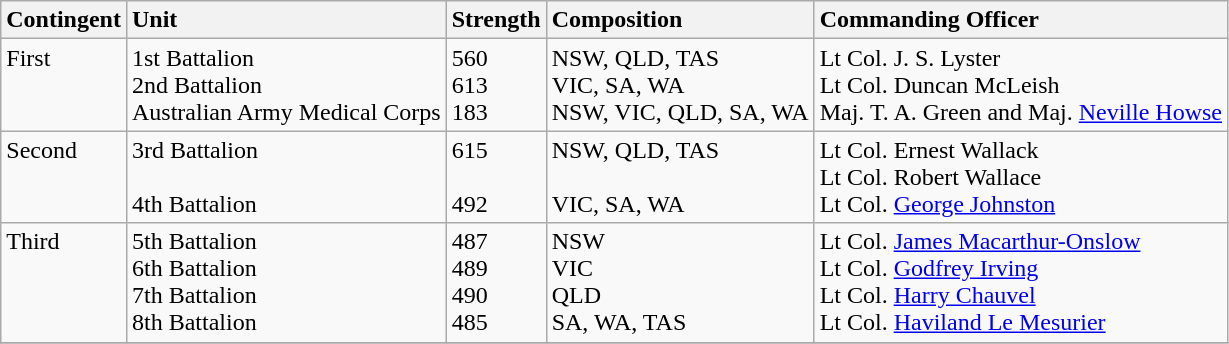<table class="wikitable">
<tr>
<th style="text-align: left; ">Contingent</th>
<th style="text-align: left; ">Unit</th>
<th style="text-align: left; ">Strength</th>
<th style="text-align: left; ">Composition</th>
<th style="text-align: left; ">Commanding Officer</th>
</tr>
<tr>
<td>First<br><br><br></td>
<td>1st Battalion<br>2nd Battalion<br>Australian Army Medical Corps</td>
<td>560<br>613<br>183</td>
<td>NSW, QLD, TAS<br>VIC, SA, WA<br>NSW, VIC, QLD, SA, WA</td>
<td>Lt Col. J. S. Lyster<br>Lt Col. Duncan McLeish<br>Maj. T. A. Green and Maj. <a href='#'>Neville Howse</a></td>
</tr>
<tr>
<td>Second<br><br><br></td>
<td>3rd Battalion<br><br>4th Battalion</td>
<td>615<br><br>492</td>
<td>NSW, QLD, TAS<br><br>VIC, SA, WA</td>
<td>Lt Col. Ernest Wallack<br>Lt Col. Robert Wallace<br>Lt Col. <a href='#'>George Johnston</a></td>
</tr>
<tr>
<td>Third<br><br><br><br></td>
<td>5th Battalion<br>6th Battalion<br>7th Battalion<br>8th Battalion</td>
<td>487<br>489<br>490<br>485</td>
<td>NSW<br>VIC<br>QLD<br>SA, WA, TAS</td>
<td>Lt Col. <a href='#'>James Macarthur-Onslow</a><br>Lt Col. <a href='#'>Godfrey Irving</a><br> Lt Col. <a href='#'>Harry Chauvel</a><br>Lt Col. <a href='#'>Haviland Le Mesurier</a></td>
</tr>
<tr>
</tr>
</table>
